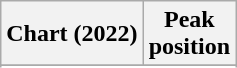<table class="wikitable sortable plainrowheaders" style="text-align:center">
<tr>
<th scope="col">Chart (2022)</th>
<th scope="col">Peak<br>position</th>
</tr>
<tr>
</tr>
<tr>
</tr>
<tr>
</tr>
<tr>
</tr>
<tr>
</tr>
</table>
